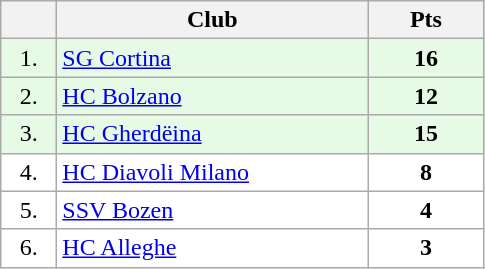<table class="wikitable">
<tr>
<th width="30"></th>
<th width="200">Club</th>
<th width="70">Pts</th>
</tr>
<tr bgcolor="#e6fae6" align="center">
<td>1.</td>
<td align="left"><a href='#'>SG Cortina</a></td>
<td><strong>16</strong></td>
</tr>
<tr bgcolor="#e6fae6" align="center">
<td>2.</td>
<td align="left"><a href='#'>HC Bolzano</a></td>
<td><strong>12</strong></td>
</tr>
<tr bgcolor="#e6fae6" align="center">
<td>3.</td>
<td align="left"><a href='#'>HC Gherdëina</a></td>
<td><strong>15</strong></td>
</tr>
<tr bgcolor="#FFFFFF" align="center">
<td>4.</td>
<td align="left"><a href='#'>HC Diavoli Milano</a></td>
<td><strong>8</strong></td>
</tr>
<tr bgcolor="#FFFFFF" align="center">
<td>5.</td>
<td align="left"><a href='#'>SSV Bozen</a></td>
<td><strong>4</strong></td>
</tr>
<tr bgcolor="#FFFFFF" align="center">
<td>6.</td>
<td align="left"><a href='#'>HC Alleghe</a></td>
<td><strong>3</strong></td>
</tr>
</table>
